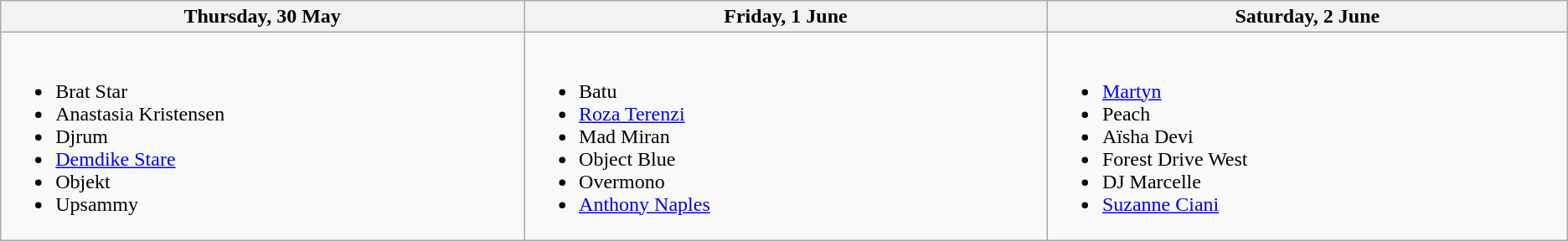<table class="wikitable">
<tr>
<th width="500">Thursday, 30 May</th>
<th width="500">Friday, 1 June</th>
<th width="500">Saturday, 2 June</th>
</tr>
<tr valign="top">
<td><br><ul><li>Brat Star</li><li>Anastasia Kristensen</li><li>Djrum</li><li><a href='#'>Demdike Stare</a></li><li>Objekt</li><li>Upsammy</li></ul></td>
<td><br><ul><li>Batu</li><li><a href='#'>Roza Terenzi</a></li><li>Mad Miran</li><li>Object Blue</li><li>Overmono</li><li><a href='#'>Anthony Naples</a></li></ul></td>
<td><br><ul><li><a href='#'>Martyn</a></li><li>Peach</li><li>Aïsha Devi</li><li>Forest Drive West</li><li>DJ Marcelle</li><li><a href='#'>Suzanne Ciani</a></li></ul></td>
</tr>
</table>
